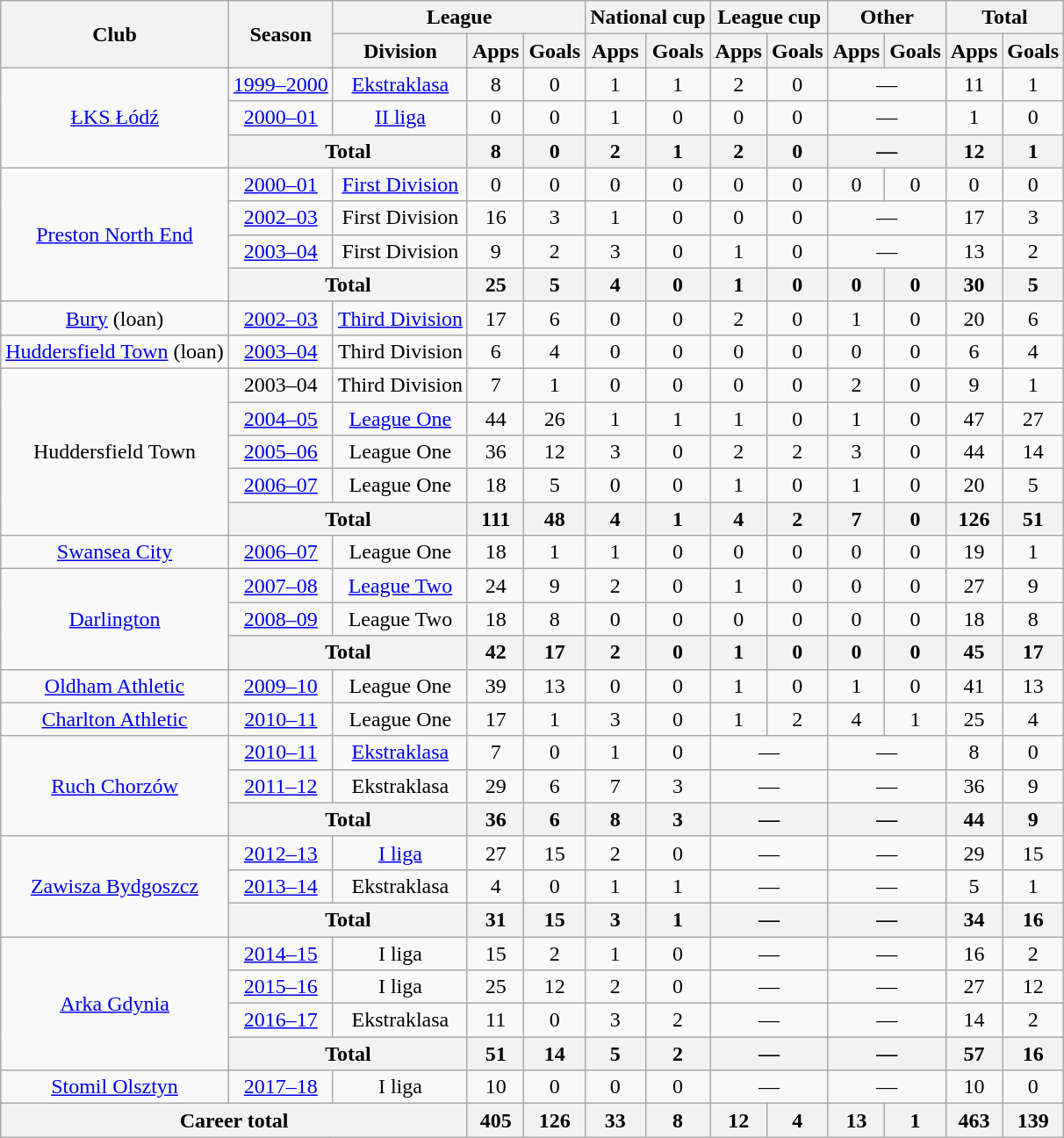<table class="wikitable" style="text-align:center">
<tr>
<th rowspan="2">Club</th>
<th rowspan="2">Season</th>
<th colspan="3">League</th>
<th colspan="2">National cup</th>
<th colspan="2">League cup</th>
<th colspan="2">Other</th>
<th colspan="2">Total</th>
</tr>
<tr>
<th>Division</th>
<th>Apps</th>
<th>Goals</th>
<th>Apps</th>
<th>Goals</th>
<th>Apps</th>
<th>Goals</th>
<th>Apps</th>
<th>Goals</th>
<th>Apps</th>
<th>Goals</th>
</tr>
<tr>
<td rowspan="3"><a href='#'>ŁKS Łódź</a></td>
<td><a href='#'>1999–2000</a></td>
<td><a href='#'>Ekstraklasa</a></td>
<td>8</td>
<td>0</td>
<td>1</td>
<td>1</td>
<td>2</td>
<td>0</td>
<td colspan="2">—</td>
<td>11</td>
<td>1</td>
</tr>
<tr>
<td><a href='#'>2000–01</a></td>
<td><a href='#'>II liga</a></td>
<td>0</td>
<td>0</td>
<td>1</td>
<td>0</td>
<td>0</td>
<td>0</td>
<td colspan="2">—</td>
<td>1</td>
<td>0</td>
</tr>
<tr>
<th colspan="2">Total</th>
<th>8</th>
<th>0</th>
<th>2</th>
<th>1</th>
<th>2</th>
<th>0</th>
<th colspan="2">—</th>
<th>12</th>
<th>1</th>
</tr>
<tr>
<td rowspan="4"><a href='#'>Preston North End</a></td>
<td><a href='#'>2000–01</a></td>
<td><a href='#'>First Division</a></td>
<td>0</td>
<td>0</td>
<td>0</td>
<td>0</td>
<td>0</td>
<td>0</td>
<td>0</td>
<td>0</td>
<td>0</td>
<td>0</td>
</tr>
<tr>
<td><a href='#'>2002–03</a></td>
<td>First Division</td>
<td>16</td>
<td>3</td>
<td>1</td>
<td>0</td>
<td>0</td>
<td>0</td>
<td colspan="2">—</td>
<td>17</td>
<td>3</td>
</tr>
<tr>
<td><a href='#'>2003–04</a></td>
<td>First Division</td>
<td>9</td>
<td>2</td>
<td>3</td>
<td>0</td>
<td>1</td>
<td>0</td>
<td colspan="2">—</td>
<td>13</td>
<td>2</td>
</tr>
<tr>
<th colspan="2">Total</th>
<th>25</th>
<th>5</th>
<th>4</th>
<th>0</th>
<th>1</th>
<th>0</th>
<th>0</th>
<th>0</th>
<th>30</th>
<th>5</th>
</tr>
<tr>
<td><a href='#'>Bury</a> (loan)</td>
<td><a href='#'>2002–03</a></td>
<td><a href='#'>Third Division</a></td>
<td>17</td>
<td>6</td>
<td>0</td>
<td>0</td>
<td>2</td>
<td>0</td>
<td>1</td>
<td>0</td>
<td>20</td>
<td>6</td>
</tr>
<tr>
<td><a href='#'>Huddersfield Town</a> (loan)</td>
<td><a href='#'>2003–04</a></td>
<td>Third Division</td>
<td>6</td>
<td>4</td>
<td>0</td>
<td>0</td>
<td>0</td>
<td>0</td>
<td>0</td>
<td>0</td>
<td>6</td>
<td>4</td>
</tr>
<tr>
<td rowspan="5">Huddersfield Town</td>
<td>2003–04</td>
<td>Third Division</td>
<td>7</td>
<td>1</td>
<td>0</td>
<td>0</td>
<td>0</td>
<td>0</td>
<td>2</td>
<td>0</td>
<td>9</td>
<td>1</td>
</tr>
<tr>
<td><a href='#'>2004–05</a></td>
<td><a href='#'>League One</a></td>
<td>44</td>
<td>26</td>
<td>1</td>
<td>1</td>
<td>1</td>
<td>0</td>
<td>1</td>
<td>0</td>
<td>47</td>
<td>27</td>
</tr>
<tr>
<td><a href='#'>2005–06</a></td>
<td>League One</td>
<td>36</td>
<td>12</td>
<td>3</td>
<td>0</td>
<td>2</td>
<td>2</td>
<td>3</td>
<td>0</td>
<td>44</td>
<td>14</td>
</tr>
<tr>
<td><a href='#'>2006–07</a></td>
<td>League One</td>
<td>18</td>
<td>5</td>
<td>0</td>
<td>0</td>
<td>1</td>
<td>0</td>
<td>1</td>
<td>0</td>
<td>20</td>
<td>5</td>
</tr>
<tr>
<th colspan="2">Total</th>
<th>111</th>
<th>48</th>
<th>4</th>
<th>1</th>
<th>4</th>
<th>2</th>
<th>7</th>
<th>0</th>
<th>126</th>
<th>51</th>
</tr>
<tr>
<td><a href='#'>Swansea City</a></td>
<td><a href='#'>2006–07</a></td>
<td>League One</td>
<td>18</td>
<td>1</td>
<td>1</td>
<td>0</td>
<td>0</td>
<td>0</td>
<td>0</td>
<td>0</td>
<td>19</td>
<td>1</td>
</tr>
<tr>
<td rowspan="3"><a href='#'>Darlington</a></td>
<td><a href='#'>2007–08</a></td>
<td><a href='#'>League Two</a></td>
<td>24</td>
<td>9</td>
<td>2</td>
<td>0</td>
<td>1</td>
<td>0</td>
<td>0</td>
<td>0</td>
<td>27</td>
<td>9</td>
</tr>
<tr>
<td><a href='#'>2008–09</a></td>
<td>League Two</td>
<td>18</td>
<td>8</td>
<td>0</td>
<td>0</td>
<td>0</td>
<td>0</td>
<td>0</td>
<td>0</td>
<td>18</td>
<td>8</td>
</tr>
<tr>
<th colspan="2">Total</th>
<th>42</th>
<th>17</th>
<th>2</th>
<th>0</th>
<th>1</th>
<th>0</th>
<th>0</th>
<th>0</th>
<th>45</th>
<th>17</th>
</tr>
<tr>
<td><a href='#'>Oldham Athletic</a></td>
<td><a href='#'>2009–10</a></td>
<td>League One</td>
<td>39</td>
<td>13</td>
<td>0</td>
<td>0</td>
<td>1</td>
<td>0</td>
<td>1</td>
<td>0</td>
<td>41</td>
<td>13</td>
</tr>
<tr>
<td><a href='#'>Charlton Athletic</a></td>
<td><a href='#'>2010–11</a></td>
<td>League One</td>
<td>17</td>
<td>1</td>
<td>3</td>
<td>0</td>
<td>1</td>
<td>2</td>
<td>4</td>
<td>1</td>
<td>25</td>
<td>4</td>
</tr>
<tr>
<td rowspan="3"><a href='#'>Ruch Chorzów</a></td>
<td><a href='#'>2010–11</a></td>
<td><a href='#'>Ekstraklasa</a></td>
<td>7</td>
<td>0</td>
<td>1</td>
<td>0</td>
<td colspan="2">—</td>
<td colspan="2">—</td>
<td>8</td>
<td>0</td>
</tr>
<tr>
<td><a href='#'>2011–12</a></td>
<td>Ekstraklasa</td>
<td>29</td>
<td>6</td>
<td>7</td>
<td>3</td>
<td colspan="2">—</td>
<td colspan="2">—</td>
<td>36</td>
<td>9</td>
</tr>
<tr>
<th colspan="2">Total</th>
<th>36</th>
<th>6</th>
<th>8</th>
<th>3</th>
<th colspan="2">—</th>
<th colspan="2">—</th>
<th>44</th>
<th>9</th>
</tr>
<tr>
<td rowspan="3"><a href='#'>Zawisza Bydgoszcz</a></td>
<td><a href='#'>2012–13</a></td>
<td><a href='#'>I liga</a></td>
<td>27</td>
<td>15</td>
<td>2</td>
<td>0</td>
<td colspan="2">—</td>
<td colspan="2">—</td>
<td>29</td>
<td>15</td>
</tr>
<tr>
<td><a href='#'>2013–14</a></td>
<td>Ekstraklasa</td>
<td>4</td>
<td>0</td>
<td>1</td>
<td>1</td>
<td colspan="2">—</td>
<td colspan="2">—</td>
<td>5</td>
<td>1</td>
</tr>
<tr>
<th colspan="2">Total</th>
<th>31</th>
<th>15</th>
<th>3</th>
<th>1</th>
<th colspan="2">—</th>
<th colspan="2">—</th>
<th>34</th>
<th>16</th>
</tr>
<tr>
<td rowspan="4"><a href='#'>Arka Gdynia</a></td>
<td><a href='#'>2014–15</a></td>
<td>I liga</td>
<td>15</td>
<td>2</td>
<td>1</td>
<td>0</td>
<td colspan="2">—</td>
<td colspan="2">—</td>
<td>16</td>
<td>2</td>
</tr>
<tr>
<td><a href='#'>2015–16</a></td>
<td>I liga</td>
<td>25</td>
<td>12</td>
<td>2</td>
<td>0</td>
<td colspan="2">—</td>
<td colspan="2">—</td>
<td>27</td>
<td>12</td>
</tr>
<tr>
<td><a href='#'>2016–17</a></td>
<td>Ekstraklasa</td>
<td>11</td>
<td>0</td>
<td>3</td>
<td>2</td>
<td colspan="2">—</td>
<td colspan="2">—</td>
<td>14</td>
<td>2</td>
</tr>
<tr>
<th colspan="2">Total</th>
<th>51</th>
<th>14</th>
<th>5</th>
<th>2</th>
<th colspan="2">—</th>
<th colspan="2">—</th>
<th>57</th>
<th>16</th>
</tr>
<tr>
<td><a href='#'>Stomil Olsztyn</a></td>
<td><a href='#'>2017–18</a></td>
<td>I liga</td>
<td>10</td>
<td>0</td>
<td>0</td>
<td>0</td>
<td colspan="2">—</td>
<td colspan="2">—</td>
<td>10</td>
<td>0</td>
</tr>
<tr>
<th colspan="3">Career total</th>
<th>405</th>
<th>126</th>
<th>33</th>
<th>8</th>
<th>12</th>
<th>4</th>
<th>13</th>
<th>1</th>
<th>463</th>
<th>139</th>
</tr>
</table>
